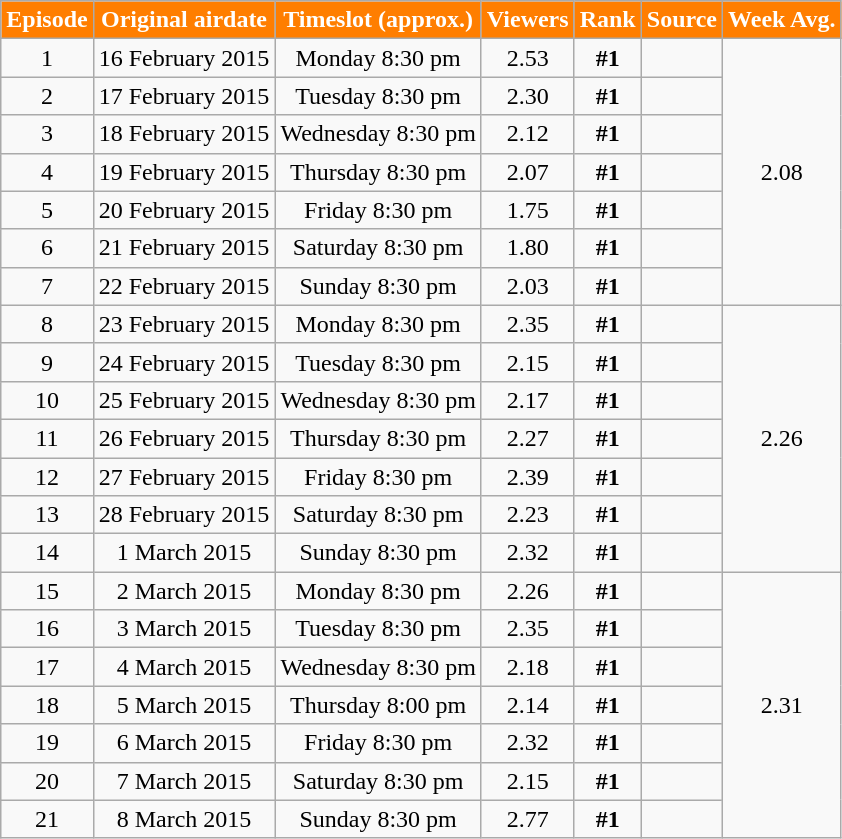<table class="wikitable plainrowheaders" style="text-align:center;">
<tr>
<th scope="col" style="background:#FF7E00; color:white;">Episode</th>
<th scope="col" style="background:#FF7E00; color:white;">Original airdate</th>
<th scope="col" style="background:#FF7E00; color:white;">Timeslot (approx.)</th>
<th scope="col" style="background:#FF7E00; color:white;">Viewers<br><small></small></th>
<th scope="col" style="background:#FF7E00; color:white;">Rank<br><small></small></th>
<th scope="col" style="background:#FF7E00; color:white;">Source</th>
<th scope="col" style="background:#FF7E00; color:white;">Week Avg.</th>
</tr>
<tr>
<td>1</td>
<td>16 February 2015</td>
<td>Monday 8:30 pm</td>
<td>2.53</td>
<td><strong>#1</strong></td>
<td></td>
<td rowspan="7">2.08</td>
</tr>
<tr>
<td>2</td>
<td>17 February 2015</td>
<td>Tuesday 8:30 pm</td>
<td>2.30</td>
<td><strong>#1</strong></td>
<td></td>
</tr>
<tr>
<td>3</td>
<td>18 February 2015</td>
<td>Wednesday 8:30 pm</td>
<td>2.12</td>
<td><strong>#1</strong></td>
<td></td>
</tr>
<tr>
<td>4</td>
<td>19 February 2015</td>
<td>Thursday 8:30 pm</td>
<td>2.07</td>
<td><strong>#1</strong></td>
<td></td>
</tr>
<tr>
<td>5</td>
<td>20 February 2015</td>
<td>Friday 8:30 pm</td>
<td>1.75</td>
<td><strong>#1</strong></td>
<td></td>
</tr>
<tr>
<td>6</td>
<td>21 February 2015</td>
<td>Saturday 8:30 pm</td>
<td>1.80</td>
<td><strong>#1</strong></td>
<td></td>
</tr>
<tr>
<td>7</td>
<td>22 February 2015</td>
<td>Sunday 8:30 pm</td>
<td>2.03</td>
<td><strong>#1</strong></td>
<td></td>
</tr>
<tr>
<td>8</td>
<td>23 February 2015</td>
<td>Monday 8:30 pm</td>
<td>2.35</td>
<td><strong>#1</strong></td>
<td></td>
<td rowspan="7">2.26</td>
</tr>
<tr>
<td>9</td>
<td>24 February 2015</td>
<td>Tuesday 8:30 pm</td>
<td>2.15</td>
<td><strong>#1</strong></td>
<td></td>
</tr>
<tr>
<td>10</td>
<td>25 February 2015</td>
<td>Wednesday 8:30 pm</td>
<td>2.17</td>
<td><strong>#1</strong></td>
<td></td>
</tr>
<tr>
<td>11</td>
<td>26 February 2015</td>
<td>Thursday 8:30 pm</td>
<td>2.27</td>
<td><strong>#1</strong></td>
<td></td>
</tr>
<tr>
<td>12</td>
<td>27 February 2015</td>
<td>Friday 8:30 pm</td>
<td>2.39</td>
<td><strong>#1</strong></td>
<td></td>
</tr>
<tr>
<td>13</td>
<td>28 February 2015</td>
<td>Saturday 8:30 pm</td>
<td>2.23</td>
<td><strong>#1</strong></td>
<td></td>
</tr>
<tr>
<td>14</td>
<td>1 March 2015</td>
<td>Sunday 8:30 pm</td>
<td>2.32</td>
<td><strong>#1</strong></td>
<td></td>
</tr>
<tr>
<td>15</td>
<td>2 March 2015</td>
<td>Monday 8:30 pm</td>
<td>2.26</td>
<td><strong>#1</strong></td>
<td></td>
<td rowspan="7">2.31</td>
</tr>
<tr>
<td>16</td>
<td>3 March 2015</td>
<td>Tuesday 8:30 pm</td>
<td>2.35</td>
<td><strong>#1</strong></td>
<td></td>
</tr>
<tr>
<td>17</td>
<td>4 March 2015</td>
<td>Wednesday 8:30 pm</td>
<td>2.18</td>
<td><strong>#1</strong></td>
<td></td>
</tr>
<tr>
<td>18</td>
<td>5 March 2015</td>
<td>Thursday 8:00 pm</td>
<td>2.14</td>
<td><strong>#1</strong></td>
<td></td>
</tr>
<tr>
<td>19</td>
<td>6 March 2015</td>
<td>Friday 8:30 pm</td>
<td>2.32</td>
<td><strong>#1</strong></td>
<td></td>
</tr>
<tr>
<td>20</td>
<td>7 March 2015</td>
<td>Saturday 8:30 pm</td>
<td>2.15</td>
<td><strong>#1</strong></td>
<td></td>
</tr>
<tr>
<td>21</td>
<td>8 March 2015</td>
<td>Sunday 8:30 pm</td>
<td>2.77</td>
<td><strong>#1</strong></td>
<td></td>
</tr>
</table>
